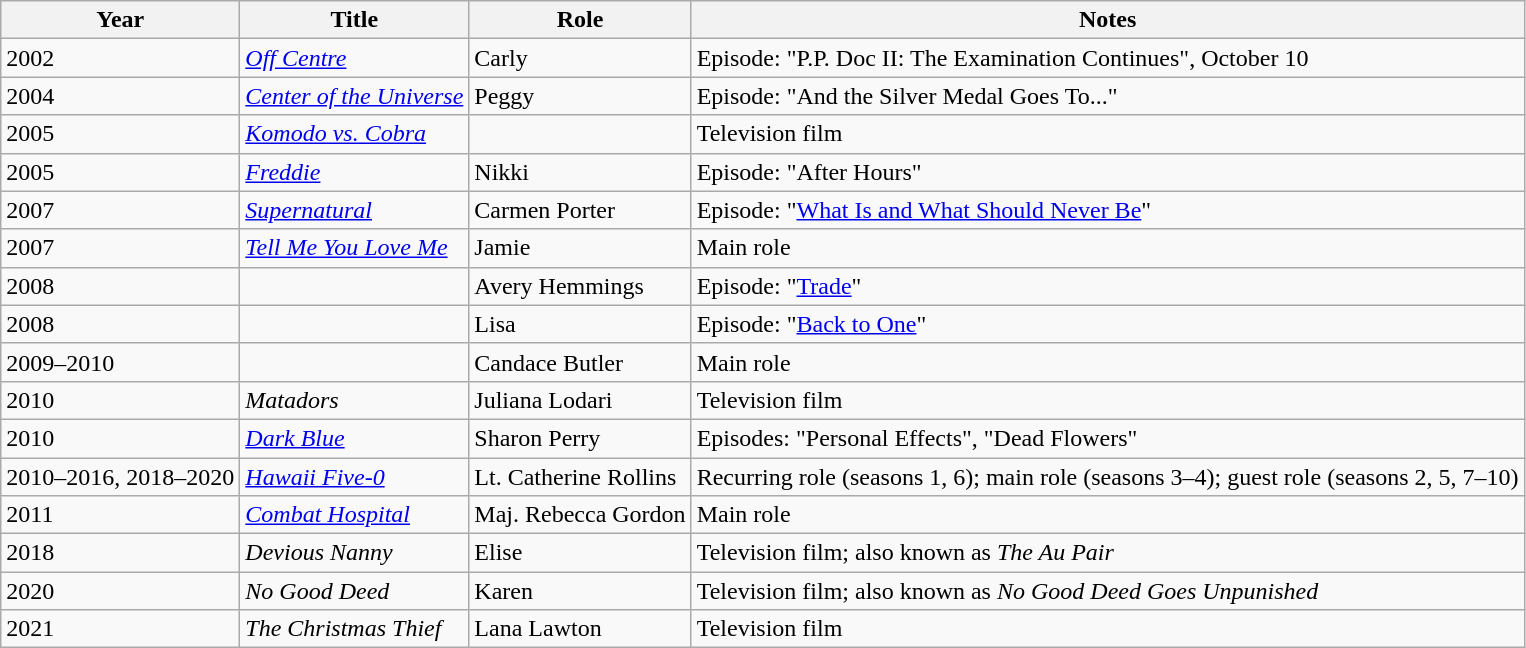<table class="wikitable sortable">
<tr>
<th>Year</th>
<th>Title</th>
<th>Role</th>
<th class="unsortable">Notes</th>
</tr>
<tr>
<td>2002</td>
<td><em><a href='#'>Off Centre</a></em></td>
<td>Carly</td>
<td>Episode: "P.P. Doc II: The Examination Continues", October 10</td>
</tr>
<tr>
<td>2004</td>
<td><em><a href='#'>Center of the Universe</a></em></td>
<td>Peggy</td>
<td>Episode: "And the Silver Medal Goes To..."</td>
</tr>
<tr>
<td>2005</td>
<td><em><a href='#'>Komodo vs. Cobra</a></em></td>
<td></td>
<td>Television film</td>
</tr>
<tr>
<td>2005</td>
<td><em><a href='#'>Freddie</a></em></td>
<td>Nikki</td>
<td>Episode: "After Hours"</td>
</tr>
<tr>
<td>2007</td>
<td><em><a href='#'>Supernatural</a></em></td>
<td>Carmen Porter</td>
<td>Episode: "<a href='#'>What Is and What Should Never Be</a>"</td>
</tr>
<tr>
<td>2007</td>
<td><em><a href='#'>Tell Me You Love Me</a></em></td>
<td>Jamie</td>
<td>Main role</td>
</tr>
<tr>
<td>2008</td>
<td></td>
<td>Avery Hemmings</td>
<td>Episode: "<a href='#'>Trade</a>"</td>
</tr>
<tr>
<td>2008</td>
<td><em></em></td>
<td>Lisa</td>
<td>Episode: "<a href='#'>Back to One</a>"</td>
</tr>
<tr>
<td>2009–2010</td>
<td><em></em></td>
<td>Candace Butler</td>
<td>Main role</td>
</tr>
<tr>
<td>2010</td>
<td><em>Matadors</em></td>
<td>Juliana Lodari</td>
<td>Television film</td>
</tr>
<tr>
<td>2010</td>
<td><em><a href='#'>Dark Blue</a></em></td>
<td>Sharon Perry</td>
<td>Episodes: "Personal Effects", "Dead Flowers"</td>
</tr>
<tr>
<td>2010–2016, 2018–2020</td>
<td><em><a href='#'>Hawaii Five-0</a></em></td>
<td>Lt. Catherine Rollins</td>
<td>Recurring role (seasons 1, 6); main role (seasons 3–4); guest role (seasons 2, 5, 7–10)</td>
</tr>
<tr>
<td>2011</td>
<td><em><a href='#'>Combat Hospital</a></em></td>
<td>Maj. Rebecca Gordon</td>
<td>Main role</td>
</tr>
<tr>
<td>2018</td>
<td><em>Devious Nanny</em></td>
<td>Elise</td>
<td>Television film; also known as <em>The Au Pair</em></td>
</tr>
<tr>
<td>2020</td>
<td><em>No Good Deed</em></td>
<td>Karen</td>
<td>Television film; also known as <em>No Good Deed Goes Unpunished</em></td>
</tr>
<tr>
<td>2021</td>
<td><em>The Christmas Thief</em></td>
<td>Lana Lawton</td>
<td>Television film</td>
</tr>
</table>
